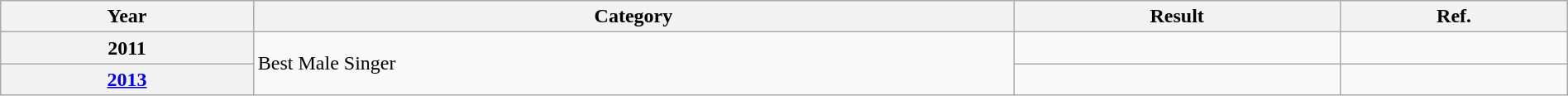<table class="wikitable plainrowheaders" width="100%" "textcolor:#000;">
<tr>
<th>Year</th>
<th>Category</th>
<th>Result</th>
<th>Ref.</th>
</tr>
<tr>
<th>2011</th>
<td rowspan="2">Best Male Singer</td>
<td></td>
<td></td>
</tr>
<tr>
<th><a href='#'>2013</a></th>
<td></td>
<td></td>
</tr>
</table>
